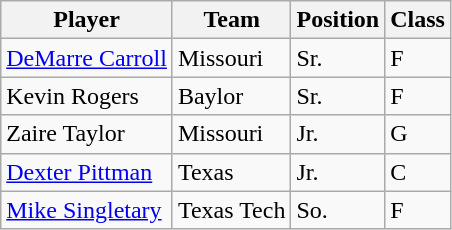<table class="wikitable">
<tr>
<th>Player</th>
<th>Team</th>
<th>Position</th>
<th>Class</th>
</tr>
<tr>
<td><a href='#'>DeMarre Carroll</a></td>
<td>Missouri</td>
<td>Sr.</td>
<td>F</td>
</tr>
<tr>
<td>Kevin Rogers</td>
<td>Baylor</td>
<td>Sr.</td>
<td>F</td>
</tr>
<tr>
<td>Zaire Taylor</td>
<td>Missouri</td>
<td>Jr.</td>
<td>G</td>
</tr>
<tr>
<td><a href='#'>Dexter Pittman</a></td>
<td>Texas</td>
<td>Jr.</td>
<td>C</td>
</tr>
<tr>
<td><a href='#'>Mike Singletary</a></td>
<td>Texas Tech</td>
<td>So.</td>
<td>F</td>
</tr>
</table>
